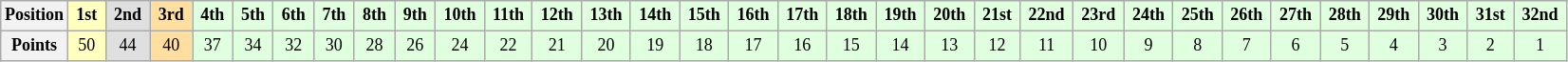<table class="wikitable" style="font-size:75%; text-align:center">
<tr>
<th>Position</th>
<td style="background:#ffffbf;"> <strong>1st</strong> </td>
<td style="background:#dfdfdf;"> <strong>2nd</strong> </td>
<td style="background:#ffdf9f;"> <strong>3rd</strong> </td>
<td style="background:#dfffdf;"> <strong>4th</strong> </td>
<td style="background:#dfffdf;"> <strong>5th</strong> </td>
<td style="background:#dfffdf;"> <strong>6th</strong> </td>
<td style="background:#dfffdf;"> <strong>7th</strong> </td>
<td style="background:#dfffdf;"> <strong>8th</strong> </td>
<td style="background:#dfffdf;"> <strong>9th</strong> </td>
<td style="background:#dfffdf;"> <strong>10th</strong> </td>
<td style="background:#dfffdf;"> <strong>11th</strong> </td>
<td style="background:#dfffdf;"> <strong>12th</strong> </td>
<td style="background:#dfffdf;"> <strong>13th</strong> </td>
<td style="background:#dfffdf;"> <strong>14th</strong> </td>
<td style="background:#dfffdf;"> <strong>15th</strong> </td>
<td style="background:#dfffdf;"> <strong>16th</strong> </td>
<td style="background:#dfffdf;"> <strong>17th</strong> </td>
<td style="background:#dfffdf;"> <strong>18th</strong> </td>
<td style="background:#dfffdf;"> <strong>19th</strong> </td>
<td style="background:#dfffdf;"> <strong>20th</strong> </td>
<td style="background:#dfffdf;"> <strong>21st</strong> </td>
<td style="background:#dfffdf;"> <strong>22nd</strong> </td>
<td style="background:#dfffdf;"> <strong>23rd</strong> </td>
<td style="background:#dfffdf;"> <strong>24th</strong> </td>
<td style="background:#dfffdf;"> <strong>25th</strong> </td>
<td style="background:#dfffdf;"> <strong>26th</strong> </td>
<td style="background:#dfffdf;"> <strong>27th</strong> </td>
<td style="background:#dfffdf;"> <strong>28th</strong> </td>
<td style="background:#dfffdf;"> <strong>29th</strong> </td>
<td style="background:#dfffdf;"> <strong>30th</strong> </td>
<td style="background:#dfffdf;"> <strong>31st</strong> </td>
<td style="background:#dfffdf;"> <strong>32nd</strong> </td>
</tr>
<tr>
<th>Points</th>
<td style="background:#ffffbf;">50</td>
<td style="background:#dfdfdf;">44</td>
<td style="background:#ffdf9f;">40</td>
<td style="background:#dfffdf;">37</td>
<td style="background:#dfffdf;">34</td>
<td style="background:#dfffdf;">32</td>
<td style="background:#dfffdf;">30</td>
<td style="background:#dfffdf;">28</td>
<td style="background:#dfffdf;">26</td>
<td style="background:#dfffdf;">24</td>
<td style="background:#dfffdf;">22</td>
<td style="background:#dfffdf;">21</td>
<td style="background:#dfffdf;">20</td>
<td style="background:#dfffdf;">19</td>
<td style="background:#dfffdf;">18</td>
<td style="background:#dfffdf;">17</td>
<td style="background:#dfffdf;">16</td>
<td style="background:#dfffdf;">15</td>
<td style="background:#dfffdf;">14</td>
<td style="background:#dfffdf;">13</td>
<td style="background:#dfffdf;">12</td>
<td style="background:#dfffdf;">11</td>
<td style="background:#dfffdf;">10</td>
<td style="background:#dfffdf;">9</td>
<td style="background:#dfffdf;">8</td>
<td style="background:#dfffdf;">7</td>
<td style="background:#dfffdf;">6</td>
<td style="background:#dfffdf;">5</td>
<td style="background:#dfffdf;">4</td>
<td style="background:#dfffdf;">3</td>
<td style="background:#dfffdf;">2</td>
<td style="background:#dfffdf;">1</td>
</tr>
</table>
